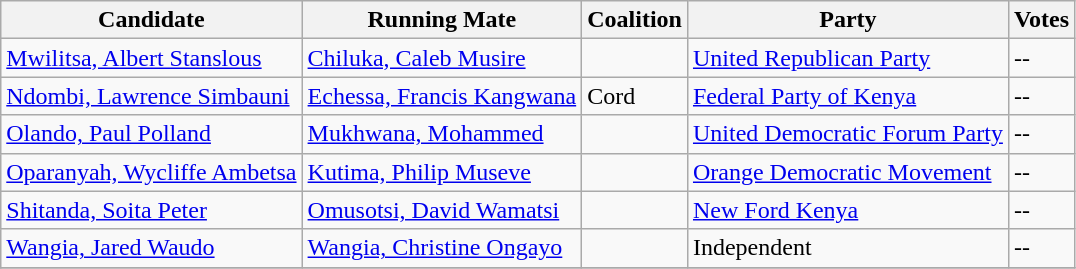<table class="wikitable sortable">
<tr>
<th>Candidate</th>
<th>Running Mate</th>
<th>Coalition</th>
<th>Party</th>
<th>Votes</th>
</tr>
<tr>
<td><a href='#'>Mwilitsa, Albert Stanslous</a></td>
<td><a href='#'>Chiluka, Caleb Musire</a></td>
<td></td>
<td><a href='#'>United Republican Party</a></td>
<td>--</td>
</tr>
<tr>
<td><a href='#'>Ndombi, Lawrence Simbauni</a></td>
<td><a href='#'>Echessa, Francis Kangwana</a></td>
<td>Cord</td>
<td><a href='#'>Federal Party of Kenya</a></td>
<td>--</td>
</tr>
<tr>
<td><a href='#'>Olando, Paul Polland</a></td>
<td><a href='#'>Mukhwana, Mohammed</a></td>
<td></td>
<td><a href='#'>United Democratic Forum Party</a></td>
<td>--</td>
</tr>
<tr>
<td><a href='#'>Oparanyah, Wycliffe Ambetsa</a></td>
<td><a href='#'>Kutima, Philip Museve</a></td>
<td></td>
<td><a href='#'>Orange Democratic Movement</a></td>
<td>--</td>
</tr>
<tr>
<td><a href='#'>Shitanda, Soita Peter</a></td>
<td><a href='#'>Omusotsi, David Wamatsi</a></td>
<td></td>
<td><a href='#'>New Ford Kenya</a></td>
<td>--</td>
</tr>
<tr>
<td><a href='#'>Wangia, Jared Waudo</a></td>
<td><a href='#'>Wangia, Christine Ongayo</a></td>
<td></td>
<td>Independent</td>
<td>--</td>
</tr>
<tr>
</tr>
</table>
